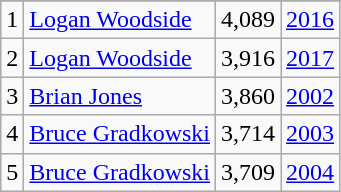<table class="wikitable">
<tr>
</tr>
<tr>
<td>1</td>
<td><a href='#'>Logan Woodside</a></td>
<td><abbr>4,089</abbr></td>
<td><a href='#'>2016</a></td>
</tr>
<tr>
<td>2</td>
<td><a href='#'>Logan Woodside</a></td>
<td><abbr>3,916</abbr></td>
<td><a href='#'>2017</a></td>
</tr>
<tr>
<td>3</td>
<td><a href='#'>Brian Jones</a></td>
<td><abbr>3,860</abbr></td>
<td><a href='#'>2002</a></td>
</tr>
<tr>
<td>4</td>
<td><a href='#'>Bruce Gradkowski</a></td>
<td><abbr>3,714</abbr></td>
<td><a href='#'>2003</a></td>
</tr>
<tr>
<td>5</td>
<td><a href='#'>Bruce Gradkowski</a></td>
<td><abbr>3,709</abbr></td>
<td><a href='#'>2004</a></td>
</tr>
</table>
